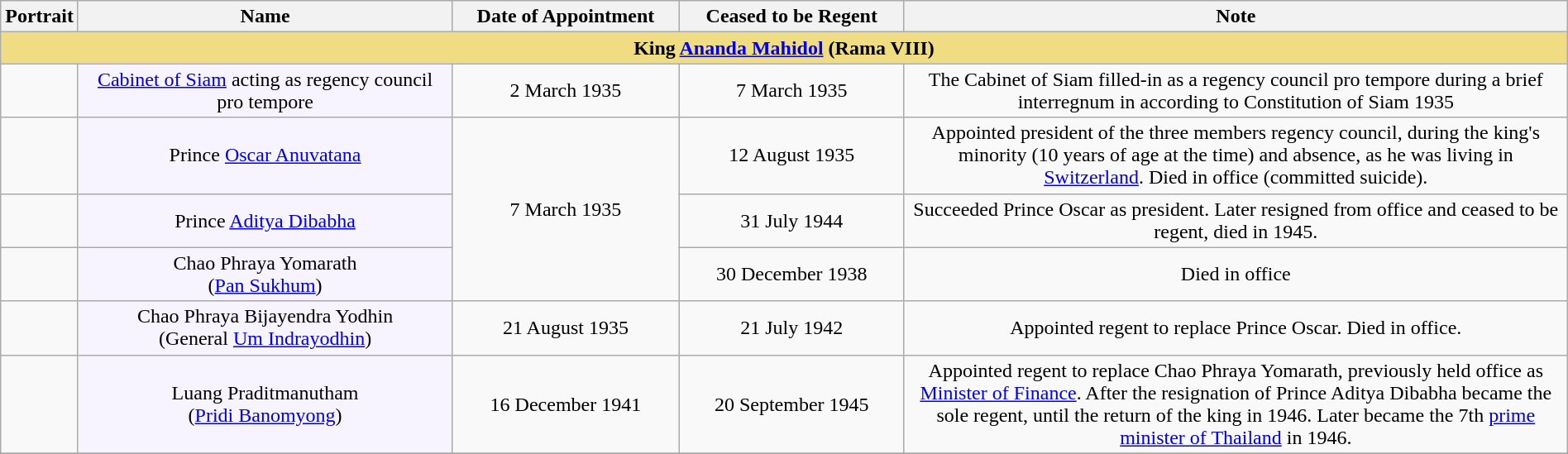<table style="text-align:center; width:100%" class="wikitable">
<tr>
<th width=100px>Portrait</th>
<th width=25%>Name</th>
<th width=15%>Date of Appointment</th>
<th width=15%>Ceased to be Regent</th>
<th width=45%>Note</th>
</tr>
<tr>
<td colspan="5" bgcolor="#F0DC82"><strong>King <a href='#'>Ananda Mahidol</a> (Rama VIII)</strong></td>
</tr>
<tr>
<td></td>
<td bgcolor="f8f4ff"><a href='#'>Cabinet of Siam</a> acting as regency council pro tempore</td>
<td>2 March 1935</td>
<td>7 March 1935</td>
<td>The Cabinet of Siam filled-in as a regency council pro tempore during a brief interregnum in according to Constitution of Siam 1935 </td>
</tr>
<tr>
<td></td>
<td bgcolor="f8f4ff">Prince <a href='#'>Oscar Anuvatana</a></td>
<td rowspan=3>7 March 1935</td>
<td>12 August 1935</td>
<td>Appointed president of the three members regency council, during the king's minority (10 years of age at the time) and absence, as he was living in <a href='#'>Switzerland</a>. Died in office (committed suicide).</td>
</tr>
<tr>
<td></td>
<td bgcolor="f8f4ff">Prince <a href='#'>Aditya Dibabha</a></td>
<td>31 July 1944</td>
<td>Succeeded Prince Oscar as president. Later resigned from office and ceased to be regent, died in 1945.</td>
</tr>
<tr>
<td></td>
<td bgcolor="f8f4ff">Chao Phraya Yomarath<br>(<a href='#'>Pan Sukhum</a>)</td>
<td>30 December 1938</td>
<td>Died in office</td>
</tr>
<tr>
<td></td>
<td bgcolor="f8f4ff">Chao Phraya Bijayendra Yodhin<br>(General <a href='#'>Um Indrayodhin</a>)</td>
<td>21 August 1935</td>
<td>21 July 1942</td>
<td>Appointed regent to replace Prince Oscar. Died in office.</td>
</tr>
<tr>
<td></td>
<td bgcolor="f8f4ff">Luang Praditmanutham<br>(<a href='#'>Pridi Banomyong</a>)</td>
<td>16 December 1941</td>
<td>20 September 1945</td>
<td>Appointed regent to replace Chao Phraya Yomarath, previously held office as <a href='#'>Minister of Finance</a>. After the resignation of Prince Aditya Dibabha became the sole regent, until the return of the king in 1946. Later became the 7th <a href='#'>prime minister of Thailand</a> in 1946.</td>
</tr>
<tr>
</tr>
</table>
